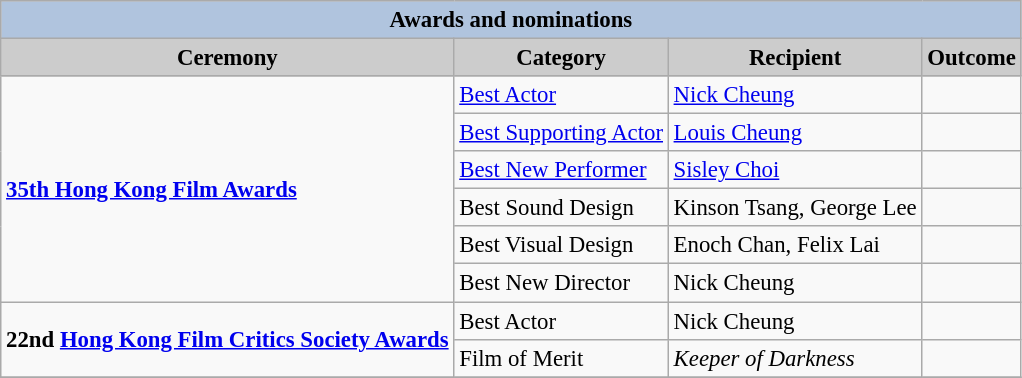<table class="wikitable" style="font-size:95%;" ;>
<tr style="background:#ccc; text-align:center;">
<th colspan="4" style="background: LightSteelBlue;">Awards and nominations</th>
</tr>
<tr style="background:#ccc; text-align:center;">
<th style="background:#ccc">Ceremony</th>
<th style="background:#ccc">Category</th>
<th style="background:#ccc">Recipient</th>
<th style="background:#ccc">Outcome</th>
</tr>
<tr>
<td rowspan=6><strong><a href='#'>35th Hong Kong Film Awards</a></strong></td>
<td><a href='#'>Best Actor</a></td>
<td><a href='#'>Nick Cheung</a></td>
<td></td>
</tr>
<tr>
<td><a href='#'>Best Supporting Actor</a></td>
<td><a href='#'>Louis Cheung</a></td>
<td></td>
</tr>
<tr>
<td><a href='#'>Best New Performer</a></td>
<td><a href='#'>Sisley Choi</a></td>
<td></td>
</tr>
<tr>
<td>Best Sound Design</td>
<td>Kinson Tsang, George Lee</td>
<td></td>
</tr>
<tr>
<td>Best Visual Design</td>
<td>Enoch Chan, Felix Lai</td>
<td></td>
</tr>
<tr>
<td>Best New Director</td>
<td>Nick Cheung</td>
<td></td>
</tr>
<tr>
<td rowspan=2><strong>22nd <a href='#'>Hong Kong Film Critics Society Awards</a></strong></td>
<td>Best Actor</td>
<td>Nick Cheung</td>
<td></td>
</tr>
<tr>
<td>Film of Merit</td>
<td><em>Keeper of Darkness</em></td>
<td></td>
</tr>
<tr>
</tr>
</table>
